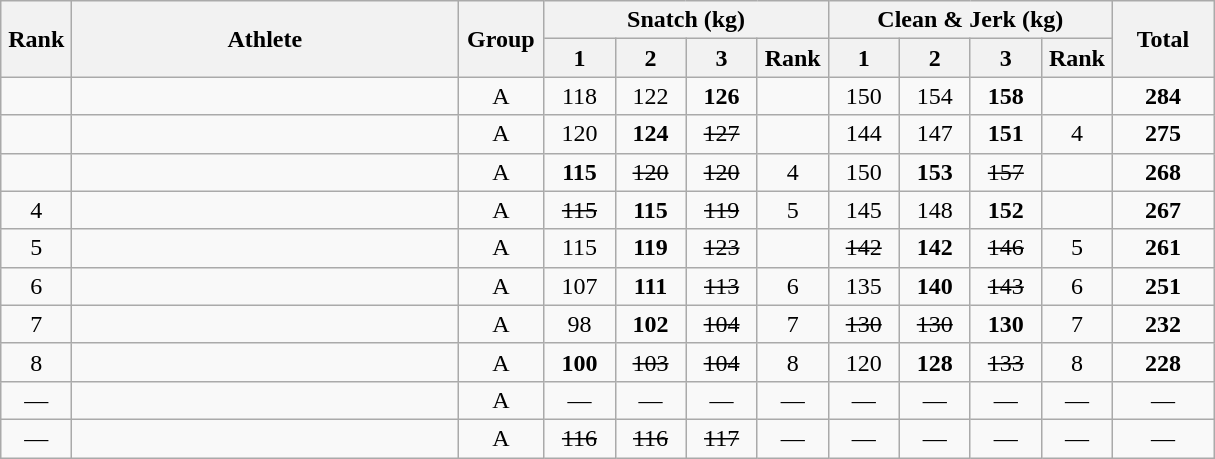<table class = "wikitable" style="text-align:center;">
<tr>
<th rowspan=2 width=40>Rank</th>
<th rowspan=2 width=250>Athlete</th>
<th rowspan=2 width=50>Group</th>
<th colspan=4>Snatch (kg)</th>
<th colspan=4>Clean & Jerk (kg)</th>
<th rowspan=2 width=60>Total</th>
</tr>
<tr>
<th width=40>1</th>
<th width=40>2</th>
<th width=40>3</th>
<th width=40>Rank</th>
<th width=40>1</th>
<th width=40>2</th>
<th width=40>3</th>
<th width=40>Rank</th>
</tr>
<tr>
<td></td>
<td align="left"></td>
<td>A</td>
<td>118</td>
<td>122</td>
<td><strong>126</strong></td>
<td></td>
<td>150</td>
<td>154</td>
<td><strong>158</strong></td>
<td></td>
<td><strong>284</strong></td>
</tr>
<tr>
<td></td>
<td align="left"></td>
<td>A</td>
<td>120</td>
<td><strong>124</strong></td>
<td><s>127</s></td>
<td></td>
<td>144</td>
<td>147</td>
<td><strong>151</strong></td>
<td>4</td>
<td><strong>275</strong></td>
</tr>
<tr>
<td></td>
<td align="left"></td>
<td>A</td>
<td><strong>115</strong></td>
<td><s>120</s></td>
<td><s>120</s></td>
<td>4</td>
<td>150</td>
<td><strong>153</strong></td>
<td><s>157</s></td>
<td></td>
<td><strong>268</strong></td>
</tr>
<tr>
<td>4</td>
<td align="left"></td>
<td>A</td>
<td><s>115</s></td>
<td><strong>115</strong></td>
<td><s>119</s></td>
<td>5</td>
<td>145</td>
<td>148</td>
<td><strong>152</strong></td>
<td></td>
<td><strong>267</strong></td>
</tr>
<tr>
<td>5</td>
<td align="left"></td>
<td>A</td>
<td>115</td>
<td><strong>119</strong></td>
<td><s>123</s></td>
<td></td>
<td><s>142</s></td>
<td><strong>142</strong></td>
<td><s>146</s></td>
<td>5</td>
<td><strong>261</strong></td>
</tr>
<tr>
<td>6</td>
<td align="left"></td>
<td>A</td>
<td>107</td>
<td><strong>111</strong></td>
<td><s>113</s></td>
<td>6</td>
<td>135</td>
<td><strong>140</strong></td>
<td><s>143</s></td>
<td>6</td>
<td><strong>251</strong></td>
</tr>
<tr>
<td>7</td>
<td align="left"></td>
<td>A</td>
<td>98</td>
<td><strong>102</strong></td>
<td><s>104</s></td>
<td>7</td>
<td><s>130</s></td>
<td><s>130</s></td>
<td><strong>130</strong></td>
<td>7</td>
<td><strong>232</strong></td>
</tr>
<tr>
<td>8</td>
<td align="left"></td>
<td>A</td>
<td><strong>100</strong></td>
<td><s>103</s></td>
<td><s>104</s></td>
<td>8</td>
<td>120</td>
<td><strong>128</strong></td>
<td><s>133</s></td>
<td>8</td>
<td><strong>228</strong></td>
</tr>
<tr>
<td>—</td>
<td align="left"></td>
<td>A</td>
<td>—</td>
<td>—</td>
<td>—</td>
<td>—</td>
<td>—</td>
<td>—</td>
<td>—</td>
<td>—</td>
<td>—</td>
</tr>
<tr>
<td>—</td>
<td align="left"></td>
<td>A</td>
<td><s>116</s></td>
<td><s>116</s></td>
<td><s>117</s></td>
<td>—</td>
<td>—</td>
<td>—</td>
<td>—</td>
<td>—</td>
<td>—</td>
</tr>
</table>
